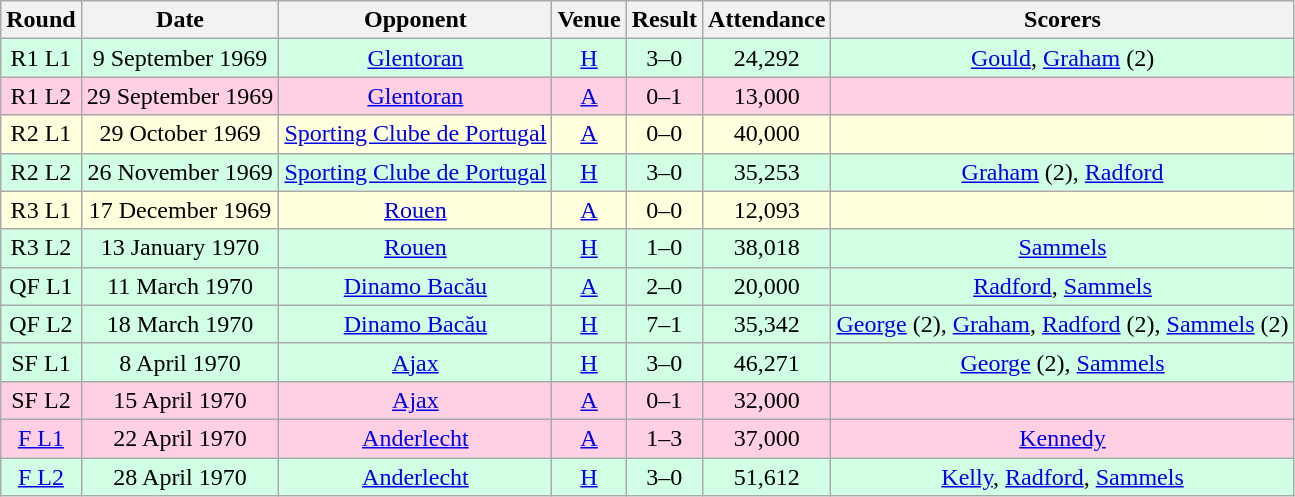<table class="wikitable sortable" style="font-size:100%; text-align:center">
<tr>
<th>Round</th>
<th>Date</th>
<th>Opponent</th>
<th>Venue</th>
<th>Result</th>
<th>Attendance</th>
<th>Scorers</th>
</tr>
<tr style="background-color: #d0ffe3;">
<td>R1 L1</td>
<td>9 September 1969</td>
<td> <a href='#'>Glentoran</a></td>
<td><a href='#'>H</a></td>
<td>3–0</td>
<td>24,292</td>
<td><a href='#'>Gould</a>, <a href='#'>Graham</a> (2)</td>
</tr>
<tr style="background-color:  #ffd0e3;">
<td>R1 L2</td>
<td>29 September 1969</td>
<td> <a href='#'>Glentoran</a></td>
<td><a href='#'>A</a></td>
<td>0–1</td>
<td>13,000</td>
<td></td>
</tr>
<tr style="background-color: #ffffdd;">
<td>R2 L1</td>
<td>29 October 1969</td>
<td> <a href='#'>Sporting Clube de Portugal</a></td>
<td><a href='#'>A</a></td>
<td>0–0</td>
<td>40,000</td>
<td></td>
</tr>
<tr style="background-color: #d0ffe3;">
<td>R2 L2</td>
<td>26 November 1969</td>
<td> <a href='#'>Sporting Clube de Portugal</a></td>
<td><a href='#'>H</a></td>
<td>3–0</td>
<td>35,253</td>
<td><a href='#'>Graham</a> (2), <a href='#'>Radford</a></td>
</tr>
<tr style="background-color: #ffffdd;">
<td>R3 L1</td>
<td>17 December 1969</td>
<td> <a href='#'>Rouen</a></td>
<td><a href='#'>A</a></td>
<td>0–0</td>
<td>12,093</td>
<td></td>
</tr>
<tr style="background-color: #d0ffe3;">
<td>R3 L2</td>
<td>13 January 1970</td>
<td> <a href='#'>Rouen</a></td>
<td><a href='#'>H</a></td>
<td>1–0</td>
<td>38,018</td>
<td><a href='#'>Sammels</a></td>
</tr>
<tr style="background-color: #d0ffe3;">
<td>QF L1</td>
<td>11 March 1970</td>
<td> <a href='#'>Dinamo Bacău</a></td>
<td><a href='#'>A</a></td>
<td>2–0</td>
<td>20,000</td>
<td><a href='#'>Radford</a>, <a href='#'>Sammels</a></td>
</tr>
<tr style="background-color: #d0ffe3;">
<td>QF L2</td>
<td>18 March 1970</td>
<td> <a href='#'>Dinamo Bacău</a></td>
<td><a href='#'>H</a></td>
<td>7–1</td>
<td>35,342</td>
<td><a href='#'>George</a> (2), <a href='#'>Graham</a>, <a href='#'>Radford</a> (2), <a href='#'>Sammels</a> (2)</td>
</tr>
<tr style="background-color: #d0ffe3;">
<td>SF L1</td>
<td>8 April 1970</td>
<td> <a href='#'>Ajax</a></td>
<td><a href='#'>H</a></td>
<td>3–0</td>
<td>46,271</td>
<td><a href='#'>George</a> (2), <a href='#'>Sammels</a></td>
</tr>
<tr style="background-color:  #ffd0e3;">
<td>SF L2</td>
<td>15 April 1970</td>
<td> <a href='#'>Ajax</a></td>
<td><a href='#'>A</a></td>
<td>0–1</td>
<td>32,000</td>
<td></td>
</tr>
<tr style="background-color:  #ffd0e3;">
<td><a href='#'>F L1</a></td>
<td>22 April 1970</td>
<td> <a href='#'>Anderlecht</a></td>
<td><a href='#'>A</a></td>
<td>1–3</td>
<td>37,000</td>
<td><a href='#'>Kennedy</a></td>
</tr>
<tr style="background-color: #d0ffe3;">
<td><a href='#'>F L2</a></td>
<td>28 April 1970</td>
<td> <a href='#'>Anderlecht</a></td>
<td><a href='#'>H</a></td>
<td>3–0</td>
<td>51,612</td>
<td><a href='#'>Kelly</a>, <a href='#'>Radford</a>, <a href='#'>Sammels</a></td>
</tr>
</table>
